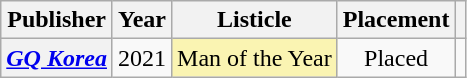<table class="wikitable sortable plainrowheaders" style="text-align:center">
<tr>
<th scope="col">Publisher</th>
<th scope="col">Year</th>
<th scope="col">Listicle</th>
<th scope="col">Placement</th>
<th scope="col" class="unsortable"></th>
</tr>
<tr>
<th scope="row"><em><a href='#'>GQ Korea</a></em></th>
<td>2021</td>
<td style="background-color:#faf4b2"> Man of the Year</td>
<td style="text-align:center">Placed</td>
<td style="text-align:center"></td>
</tr>
</table>
